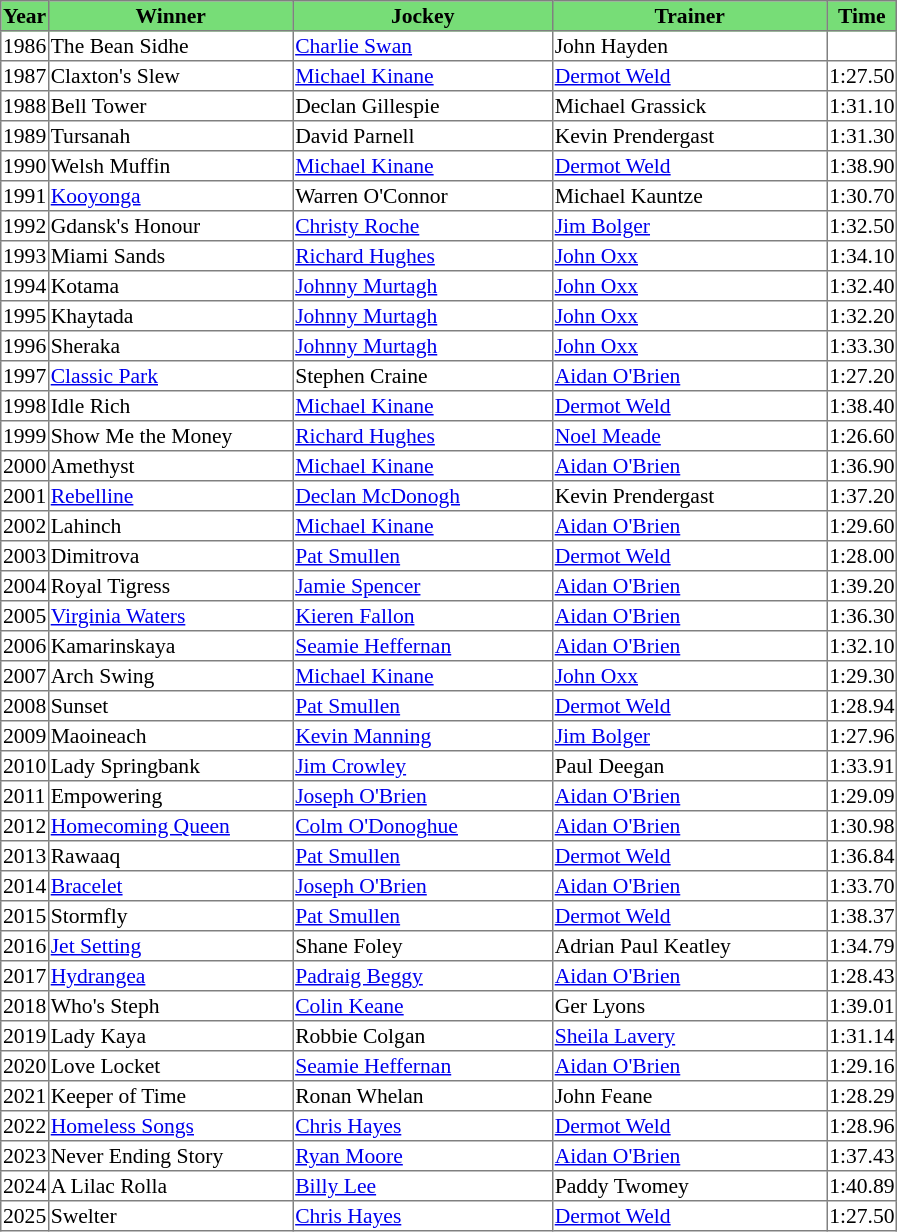<table class = "sortable" | border="1" style="border-collapse: collapse; font-size:90%">
<tr bgcolor="#77dd77" align="center">
<th>Year</th>
<th>Winner</th>
<th>Jockey</th>
<th>Trainer</th>
<th>Time</th>
</tr>
<tr>
<td>1986</td>
<td width=160px>The Bean Sidhe</td>
<td width=170px><a href='#'>Charlie Swan</a></td>
<td width=180px>John Hayden</td>
<td></td>
</tr>
<tr>
<td>1987</td>
<td>Claxton's Slew</td>
<td><a href='#'>Michael Kinane</a></td>
<td><a href='#'>Dermot Weld</a></td>
<td>1:27.50</td>
</tr>
<tr>
<td>1988</td>
<td>Bell Tower</td>
<td>Declan Gillespie</td>
<td>Michael Grassick</td>
<td>1:31.10</td>
</tr>
<tr>
<td>1989</td>
<td>Tursanah</td>
<td>David Parnell</td>
<td>Kevin Prendergast</td>
<td>1:31.30</td>
</tr>
<tr>
<td>1990</td>
<td>Welsh Muffin </td>
<td><a href='#'>Michael Kinane</a></td>
<td><a href='#'>Dermot Weld</a></td>
<td>1:38.90</td>
</tr>
<tr>
<td>1991</td>
<td><a href='#'>Kooyonga</a></td>
<td>Warren O'Connor</td>
<td>Michael Kauntze</td>
<td>1:30.70</td>
</tr>
<tr>
<td>1992</td>
<td>Gdansk's Honour</td>
<td><a href='#'>Christy Roche</a></td>
<td><a href='#'>Jim Bolger</a></td>
<td>1:32.50</td>
</tr>
<tr>
<td>1993</td>
<td>Miami Sands</td>
<td><a href='#'>Richard Hughes</a></td>
<td><a href='#'>John Oxx</a></td>
<td>1:34.10</td>
</tr>
<tr>
<td>1994</td>
<td>Kotama</td>
<td><a href='#'>Johnny Murtagh</a></td>
<td><a href='#'>John Oxx</a></td>
<td>1:32.40</td>
</tr>
<tr>
<td>1995</td>
<td>Khaytada</td>
<td><a href='#'>Johnny Murtagh</a></td>
<td><a href='#'>John Oxx</a></td>
<td>1:32.20</td>
</tr>
<tr>
<td>1996</td>
<td>Sheraka</td>
<td><a href='#'>Johnny Murtagh</a></td>
<td><a href='#'>John Oxx</a></td>
<td>1:33.30</td>
</tr>
<tr>
<td>1997</td>
<td><a href='#'>Classic Park</a></td>
<td>Stephen Craine</td>
<td><a href='#'>Aidan O'Brien</a></td>
<td>1:27.20</td>
</tr>
<tr>
<td>1998</td>
<td>Idle Rich</td>
<td><a href='#'>Michael Kinane</a></td>
<td><a href='#'>Dermot Weld</a></td>
<td>1:38.40</td>
</tr>
<tr>
<td>1999</td>
<td>Show Me the Money</td>
<td><a href='#'>Richard Hughes</a></td>
<td><a href='#'>Noel Meade</a></td>
<td>1:26.60</td>
</tr>
<tr>
<td>2000</td>
<td>Amethyst</td>
<td><a href='#'>Michael Kinane</a></td>
<td><a href='#'>Aidan O'Brien</a></td>
<td>1:36.90</td>
</tr>
<tr>
<td>2001</td>
<td><a href='#'>Rebelline</a></td>
<td><a href='#'>Declan McDonogh</a></td>
<td>Kevin Prendergast</td>
<td>1:37.20</td>
</tr>
<tr>
<td>2002</td>
<td>Lahinch</td>
<td><a href='#'>Michael Kinane</a></td>
<td><a href='#'>Aidan O'Brien</a></td>
<td>1:29.60</td>
</tr>
<tr>
<td>2003</td>
<td>Dimitrova</td>
<td><a href='#'>Pat Smullen</a></td>
<td><a href='#'>Dermot Weld</a></td>
<td>1:28.00</td>
</tr>
<tr>
<td>2004</td>
<td>Royal Tigress</td>
<td><a href='#'>Jamie Spencer</a></td>
<td><a href='#'>Aidan O'Brien</a></td>
<td>1:39.20</td>
</tr>
<tr>
<td>2005</td>
<td><a href='#'>Virginia Waters</a></td>
<td><a href='#'>Kieren Fallon</a></td>
<td><a href='#'>Aidan O'Brien</a></td>
<td>1:36.30</td>
</tr>
<tr>
<td>2006</td>
<td>Kamarinskaya</td>
<td><a href='#'>Seamie Heffernan</a></td>
<td><a href='#'>Aidan O'Brien</a></td>
<td>1:32.10</td>
</tr>
<tr>
<td>2007</td>
<td>Arch Swing</td>
<td><a href='#'>Michael Kinane</a></td>
<td><a href='#'>John Oxx</a></td>
<td>1:29.30</td>
</tr>
<tr>
<td>2008</td>
<td> Sunset</td>
<td><a href='#'>Pat Smullen</a></td>
<td><a href='#'>Dermot Weld</a></td>
<td>1:28.94</td>
</tr>
<tr>
<td>2009</td>
<td>Maoineach</td>
<td><a href='#'>Kevin Manning</a></td>
<td><a href='#'>Jim Bolger</a></td>
<td>1:27.96</td>
</tr>
<tr>
<td>2010</td>
<td>Lady Springbank</td>
<td><a href='#'>Jim Crowley</a></td>
<td>Paul Deegan</td>
<td>1:33.91</td>
</tr>
<tr>
<td>2011</td>
<td>Empowering</td>
<td><a href='#'>Joseph O'Brien</a></td>
<td><a href='#'>Aidan O'Brien</a></td>
<td>1:29.09</td>
</tr>
<tr>
<td>2012</td>
<td><a href='#'>Homecoming Queen</a></td>
<td><a href='#'>Colm O'Donoghue</a></td>
<td><a href='#'>Aidan O'Brien</a></td>
<td>1:30.98</td>
</tr>
<tr>
<td>2013</td>
<td>Rawaaq</td>
<td><a href='#'>Pat Smullen</a></td>
<td><a href='#'>Dermot Weld</a></td>
<td>1:36.84</td>
</tr>
<tr>
<td>2014</td>
<td><a href='#'>Bracelet</a></td>
<td><a href='#'>Joseph O'Brien</a></td>
<td><a href='#'>Aidan O'Brien</a></td>
<td>1:33.70</td>
</tr>
<tr>
<td>2015</td>
<td>Stormfly</td>
<td><a href='#'>Pat Smullen</a></td>
<td><a href='#'>Dermot Weld</a></td>
<td>1:38.37</td>
</tr>
<tr>
<td>2016</td>
<td><a href='#'>Jet Setting</a></td>
<td>Shane Foley</td>
<td>Adrian Paul Keatley</td>
<td>1:34.79</td>
</tr>
<tr>
<td>2017</td>
<td><a href='#'>Hydrangea</a></td>
<td><a href='#'>Padraig Beggy</a></td>
<td><a href='#'>Aidan O'Brien</a></td>
<td>1:28.43</td>
</tr>
<tr>
<td>2018</td>
<td>Who's Steph</td>
<td><a href='#'>Colin Keane</a></td>
<td>Ger Lyons</td>
<td>1:39.01</td>
</tr>
<tr>
<td>2019</td>
<td>Lady Kaya</td>
<td>Robbie Colgan</td>
<td><a href='#'>Sheila Lavery</a></td>
<td>1:31.14</td>
</tr>
<tr>
<td>2020</td>
<td>Love Locket</td>
<td><a href='#'>Seamie Heffernan</a></td>
<td><a href='#'>Aidan O'Brien</a></td>
<td>1:29.16</td>
</tr>
<tr>
<td>2021</td>
<td>Keeper of Time</td>
<td>Ronan Whelan</td>
<td>John Feane</td>
<td>1:28.29</td>
</tr>
<tr>
<td>2022</td>
<td><a href='#'>Homeless Songs</a></td>
<td><a href='#'>Chris Hayes</a></td>
<td><a href='#'>Dermot Weld</a></td>
<td>1:28.96</td>
</tr>
<tr>
<td>2023</td>
<td>Never Ending Story</td>
<td><a href='#'>Ryan Moore</a></td>
<td><a href='#'>Aidan O'Brien</a></td>
<td>1:37.43</td>
</tr>
<tr>
<td>2024</td>
<td>A Lilac Rolla</td>
<td><a href='#'>Billy Lee</a></td>
<td>Paddy Twomey</td>
<td>1:40.89</td>
</tr>
<tr>
<td>2025</td>
<td>Swelter</td>
<td><a href='#'>Chris Hayes</a></td>
<td><a href='#'>Dermot Weld</a></td>
<td>1:27.50</td>
</tr>
</table>
